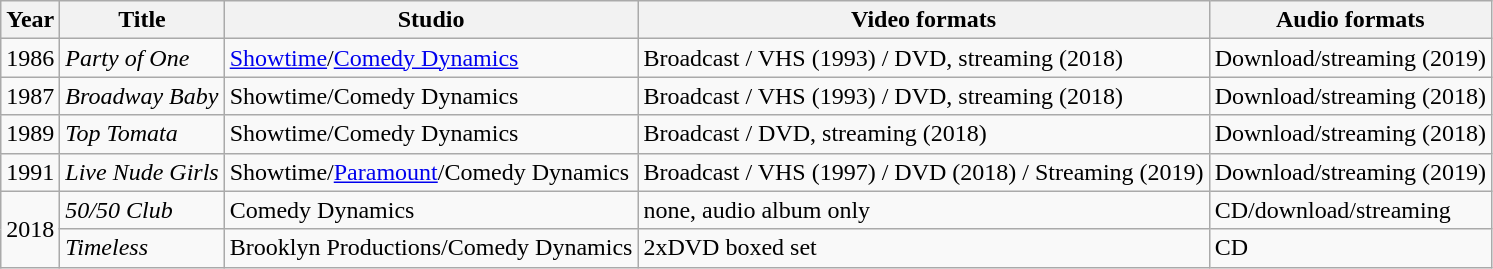<table class="wikitable">
<tr>
<th>Year</th>
<th>Title</th>
<th>Studio</th>
<th>Video formats</th>
<th>Audio formats</th>
</tr>
<tr>
<td>1986</td>
<td><em>Party of One</em></td>
<td><a href='#'>Showtime</a>/<a href='#'>Comedy Dynamics</a></td>
<td>Broadcast / VHS (1993) / DVD, streaming (2018)</td>
<td>Download/streaming (2019)</td>
</tr>
<tr>
<td>1987</td>
<td><em>Broadway Baby</em></td>
<td>Showtime/Comedy Dynamics</td>
<td>Broadcast / VHS (1993) / DVD, streaming (2018)</td>
<td>Download/streaming (2018)</td>
</tr>
<tr>
<td>1989</td>
<td><em>Top Tomata</em></td>
<td>Showtime/Comedy Dynamics</td>
<td>Broadcast / DVD, streaming (2018)</td>
<td>Download/streaming (2018)</td>
</tr>
<tr>
<td>1991</td>
<td><em>Live Nude Girls</em></td>
<td>Showtime/<a href='#'>Paramount</a>/Comedy Dynamics</td>
<td>Broadcast / VHS (1997) / DVD (2018) / Streaming (2019)</td>
<td>Download/streaming (2019)</td>
</tr>
<tr>
<td rowspan="2">2018</td>
<td><em>50/50 Club</em></td>
<td>Comedy Dynamics</td>
<td>none, audio album only</td>
<td>CD/download/streaming</td>
</tr>
<tr>
<td><em>Timeless</em></td>
<td>Brooklyn Productions/Comedy Dynamics</td>
<td>2xDVD boxed set</td>
<td>CD</td>
</tr>
</table>
